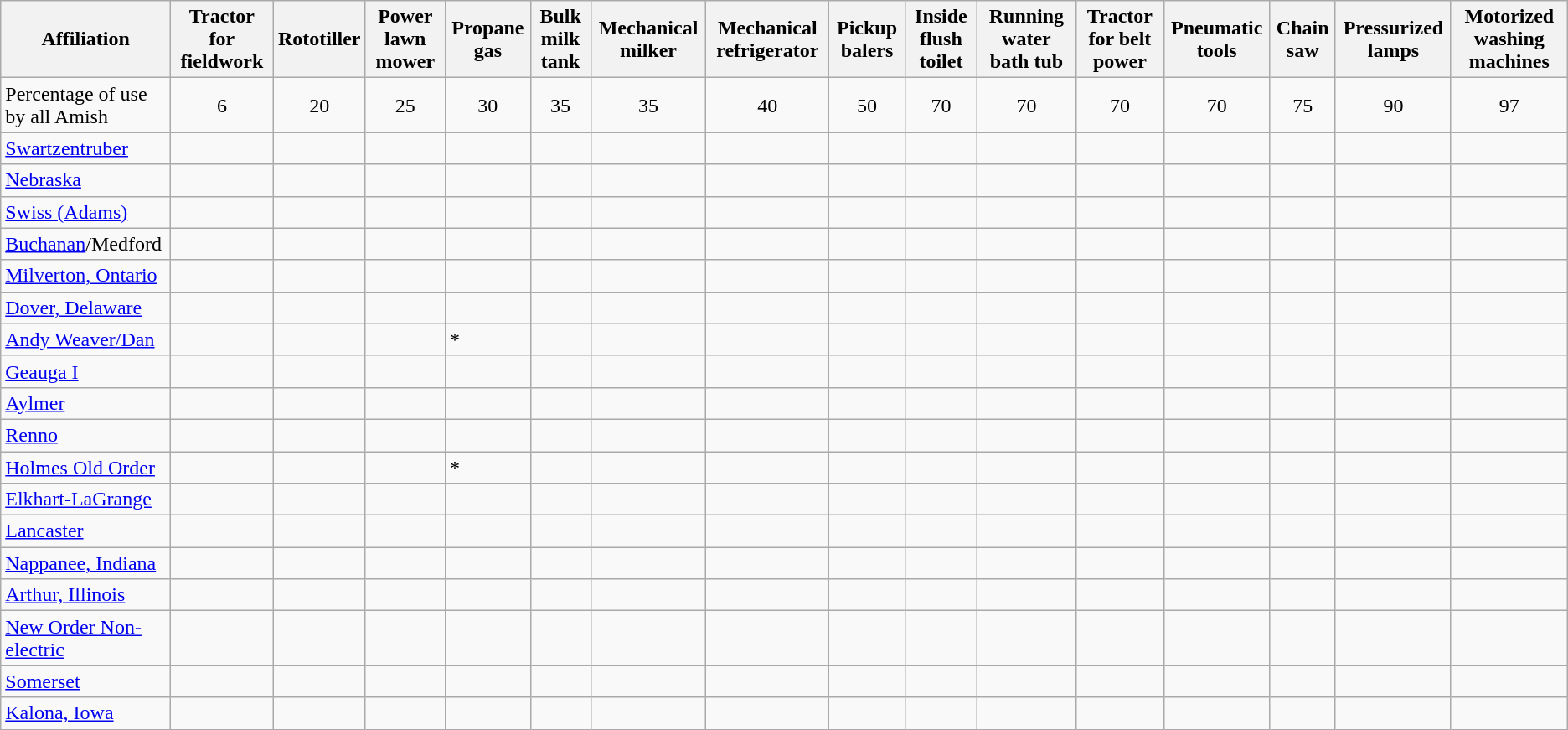<table class="wikitable">
<tr>
<th>Affiliation</th>
<th>Tractor for fieldwork</th>
<th>Rototiller</th>
<th>Power lawn mower</th>
<th>Propane gas</th>
<th>Bulk milk tank</th>
<th>Mechanical milker</th>
<th>Mechanical refrigerator</th>
<th>Pickup balers</th>
<th>Inside flush toilet</th>
<th>Running water bath tub</th>
<th>Tractor for belt power</th>
<th>Pneumatic tools</th>
<th>Chain saw</th>
<th>Pressurized lamps</th>
<th>Motorized washing machines</th>
</tr>
<tr>
<td>Percentage of use <br> by all Amish</td>
<td style="text-align: center;">6</td>
<td style="text-align: center;">20</td>
<td style="text-align: center;">25</td>
<td style="text-align: center;">30</td>
<td style="text-align: center;">35</td>
<td style="text-align: center;">35</td>
<td style="text-align: center;">40</td>
<td style="text-align: center;">50</td>
<td style="text-align: center;">70</td>
<td style="text-align: center;">70</td>
<td style="text-align: center;">70</td>
<td style="text-align: center;">70</td>
<td style="text-align: center;">75</td>
<td style="text-align: center;">90</td>
<td style="text-align: center;">97</td>
</tr>
<tr>
<td><a href='#'>Swartzentruber</a></td>
<td></td>
<td></td>
<td></td>
<td></td>
<td></td>
<td></td>
<td></td>
<td></td>
<td></td>
<td></td>
<td></td>
<td></td>
<td></td>
<td></td>
<td></td>
</tr>
<tr>
<td><a href='#'>Nebraska</a></td>
<td></td>
<td></td>
<td></td>
<td></td>
<td></td>
<td></td>
<td></td>
<td></td>
<td></td>
<td></td>
<td></td>
<td></td>
<td></td>
<td></td>
<td></td>
</tr>
<tr>
<td><a href='#'>Swiss (Adams)</a></td>
<td></td>
<td></td>
<td></td>
<td></td>
<td></td>
<td></td>
<td></td>
<td></td>
<td></td>
<td></td>
<td></td>
<td></td>
<td></td>
<td></td>
<td></td>
</tr>
<tr>
<td><a href='#'>Buchanan</a>/Medford</td>
<td></td>
<td></td>
<td></td>
<td></td>
<td></td>
<td></td>
<td></td>
<td></td>
<td></td>
<td></td>
<td></td>
<td></td>
<td></td>
<td></td>
<td></td>
</tr>
<tr>
<td><a href='#'>Milverton, Ontario</a></td>
<td></td>
<td></td>
<td></td>
<td></td>
<td></td>
<td></td>
<td></td>
<td></td>
<td></td>
<td></td>
<td></td>
<td></td>
<td></td>
<td></td>
<td></td>
</tr>
<tr>
<td><a href='#'>Dover, Delaware</a></td>
<td></td>
<td></td>
<td></td>
<td></td>
<td></td>
<td></td>
<td></td>
<td></td>
<td></td>
<td></td>
<td></td>
<td></td>
<td></td>
<td></td>
<td></td>
</tr>
<tr>
<td><a href='#'>Andy Weaver/Dan</a></td>
<td></td>
<td></td>
<td></td>
<td>*</td>
<td></td>
<td></td>
<td></td>
<td></td>
<td></td>
<td></td>
<td></td>
<td></td>
<td></td>
<td></td>
<td></td>
</tr>
<tr>
<td><a href='#'>Geauga I</a></td>
<td></td>
<td></td>
<td></td>
<td></td>
<td></td>
<td></td>
<td></td>
<td></td>
<td></td>
<td></td>
<td></td>
<td></td>
<td></td>
<td></td>
<td></td>
</tr>
<tr>
<td><a href='#'>Aylmer</a></td>
<td></td>
<td></td>
<td></td>
<td></td>
<td></td>
<td></td>
<td></td>
<td></td>
<td></td>
<td></td>
<td></td>
<td></td>
<td></td>
<td></td>
<td></td>
</tr>
<tr>
<td><a href='#'>Renno</a></td>
<td></td>
<td></td>
<td></td>
<td></td>
<td></td>
<td></td>
<td></td>
<td></td>
<td></td>
<td></td>
<td></td>
<td></td>
<td></td>
<td></td>
<td></td>
</tr>
<tr>
<td><a href='#'>Holmes Old Order</a></td>
<td></td>
<td></td>
<td></td>
<td>*</td>
<td></td>
<td></td>
<td></td>
<td></td>
<td></td>
<td></td>
<td></td>
<td></td>
<td></td>
<td></td>
<td></td>
</tr>
<tr>
<td><a href='#'>Elkhart-LaGrange</a></td>
<td></td>
<td></td>
<td></td>
<td></td>
<td></td>
<td></td>
<td></td>
<td></td>
<td></td>
<td></td>
<td></td>
<td></td>
<td></td>
<td></td>
<td></td>
</tr>
<tr>
<td><a href='#'>Lancaster</a></td>
<td></td>
<td></td>
<td></td>
<td></td>
<td></td>
<td></td>
<td></td>
<td></td>
<td></td>
<td></td>
<td></td>
<td></td>
<td></td>
<td></td>
<td></td>
</tr>
<tr>
<td><a href='#'>Nappanee, Indiana</a></td>
<td></td>
<td></td>
<td></td>
<td></td>
<td></td>
<td></td>
<td></td>
<td></td>
<td></td>
<td></td>
<td></td>
<td></td>
<td></td>
<td></td>
<td></td>
</tr>
<tr>
<td><a href='#'>Arthur, Illinois</a></td>
<td></td>
<td></td>
<td></td>
<td></td>
<td></td>
<td></td>
<td></td>
<td></td>
<td></td>
<td></td>
<td></td>
<td></td>
<td></td>
<td></td>
<td></td>
</tr>
<tr>
<td><a href='#'>New Order Non-electric</a></td>
<td></td>
<td></td>
<td></td>
<td></td>
<td></td>
<td></td>
<td></td>
<td></td>
<td></td>
<td></td>
<td></td>
<td></td>
<td></td>
<td></td>
<td></td>
</tr>
<tr>
<td><a href='#'>Somerset</a></td>
<td></td>
<td></td>
<td></td>
<td></td>
<td></td>
<td></td>
<td></td>
<td></td>
<td></td>
<td></td>
<td></td>
<td></td>
<td></td>
<td></td>
<td></td>
</tr>
<tr>
<td><a href='#'>Kalona, Iowa</a></td>
<td></td>
<td></td>
<td></td>
<td></td>
<td></td>
<td></td>
<td></td>
<td></td>
<td></td>
<td></td>
<td></td>
<td></td>
<td></td>
<td></td>
<td></td>
</tr>
</table>
